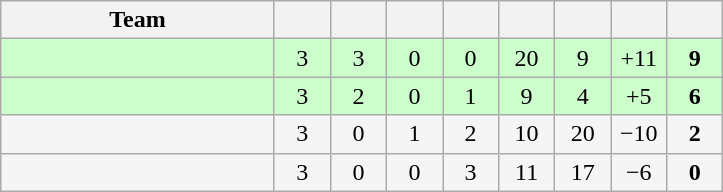<table class="wikitable" style="text-align:center;">
<tr>
<th width=175>Team</th>
<th width=30></th>
<th width=30></th>
<th width=30></th>
<th width=30></th>
<th width=30></th>
<th width=30></th>
<th width=30></th>
<th width=30></th>
</tr>
<tr align=center style="background:#ccffcc;">
<td style="text-align:left;"></td>
<td>3</td>
<td>3</td>
<td>0</td>
<td>0</td>
<td>20</td>
<td>9</td>
<td>+11</td>
<td><strong>9</strong></td>
</tr>
<tr align=center style="background:#ccffcc;">
<td style="text-align:left;"></td>
<td>3</td>
<td>2</td>
<td>0</td>
<td>1</td>
<td>9</td>
<td>4</td>
<td>+5</td>
<td><strong>6</strong></td>
</tr>
<tr align=center style="background:#f5f5f5;">
<td style="text-align:left;"></td>
<td>3</td>
<td>0</td>
<td>1</td>
<td>2</td>
<td>10</td>
<td>20</td>
<td>−10</td>
<td><strong>2</strong></td>
</tr>
<tr align=center style="background:#f5f5f5;">
<td style="text-align:left;"></td>
<td>3</td>
<td>0</td>
<td>0</td>
<td>3</td>
<td>11</td>
<td>17</td>
<td>−6</td>
<td><strong>0</strong></td>
</tr>
</table>
